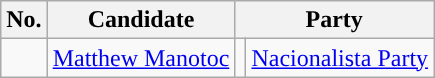<table class="wikitable sortable" style="text-align:left;">
<tr>
<th>No.</th>
<th>Candidate</th>
<th colspan="2">Party</th>
</tr>
<tr>
<td></td>
<td><a href='#'>Matthew Manotoc</a></td>
<td></td>
<td><a href='#'>Nacionalista Party</a></td>
</tr>
</table>
